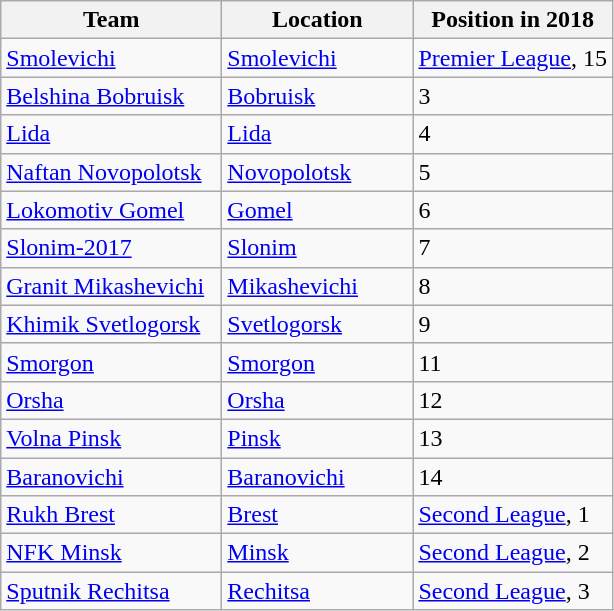<table class="wikitable sortable" style="text-align:left">
<tr>
<th width=140>Team</th>
<th width=120>Location</th>
<th data-sort-type="number">Position in 2018</th>
</tr>
<tr>
<td><a href='#'>Smolevichi</a></td>
<td><a href='#'>Smolevichi</a></td>
<td><a href='#'>Premier League</a>, 15</td>
</tr>
<tr>
<td><a href='#'>Belshina Bobruisk</a></td>
<td><a href='#'>Bobruisk</a></td>
<td>3</td>
</tr>
<tr>
<td><a href='#'>Lida</a></td>
<td><a href='#'>Lida</a></td>
<td>4</td>
</tr>
<tr>
<td><a href='#'>Naftan Novopolotsk</a></td>
<td><a href='#'>Novopolotsk</a></td>
<td>5</td>
</tr>
<tr>
<td><a href='#'>Lokomotiv Gomel</a></td>
<td><a href='#'>Gomel</a></td>
<td>6</td>
</tr>
<tr>
<td><a href='#'>Slonim-2017</a></td>
<td><a href='#'>Slonim</a></td>
<td>7</td>
</tr>
<tr>
<td><a href='#'>Granit Mikashevichi</a></td>
<td><a href='#'>Mikashevichi</a></td>
<td>8</td>
</tr>
<tr>
<td><a href='#'>Khimik Svetlogorsk</a></td>
<td><a href='#'>Svetlogorsk</a></td>
<td>9</td>
</tr>
<tr>
<td><a href='#'>Smorgon</a></td>
<td><a href='#'>Smorgon</a></td>
<td>11</td>
</tr>
<tr>
<td><a href='#'>Orsha</a></td>
<td><a href='#'>Orsha</a></td>
<td>12</td>
</tr>
<tr>
<td><a href='#'>Volna Pinsk</a></td>
<td><a href='#'>Pinsk</a></td>
<td>13</td>
</tr>
<tr>
<td><a href='#'>Baranovichi</a></td>
<td><a href='#'>Baranovichi</a></td>
<td>14</td>
</tr>
<tr>
<td><a href='#'>Rukh Brest</a></td>
<td><a href='#'>Brest</a></td>
<td><a href='#'>Second League</a>, 1</td>
</tr>
<tr>
<td><a href='#'>NFK Minsk</a></td>
<td><a href='#'>Minsk</a></td>
<td><a href='#'>Second League</a>, 2</td>
</tr>
<tr>
<td><a href='#'>Sputnik Rechitsa</a></td>
<td><a href='#'>Rechitsa</a></td>
<td><a href='#'>Second League</a>, 3</td>
</tr>
</table>
